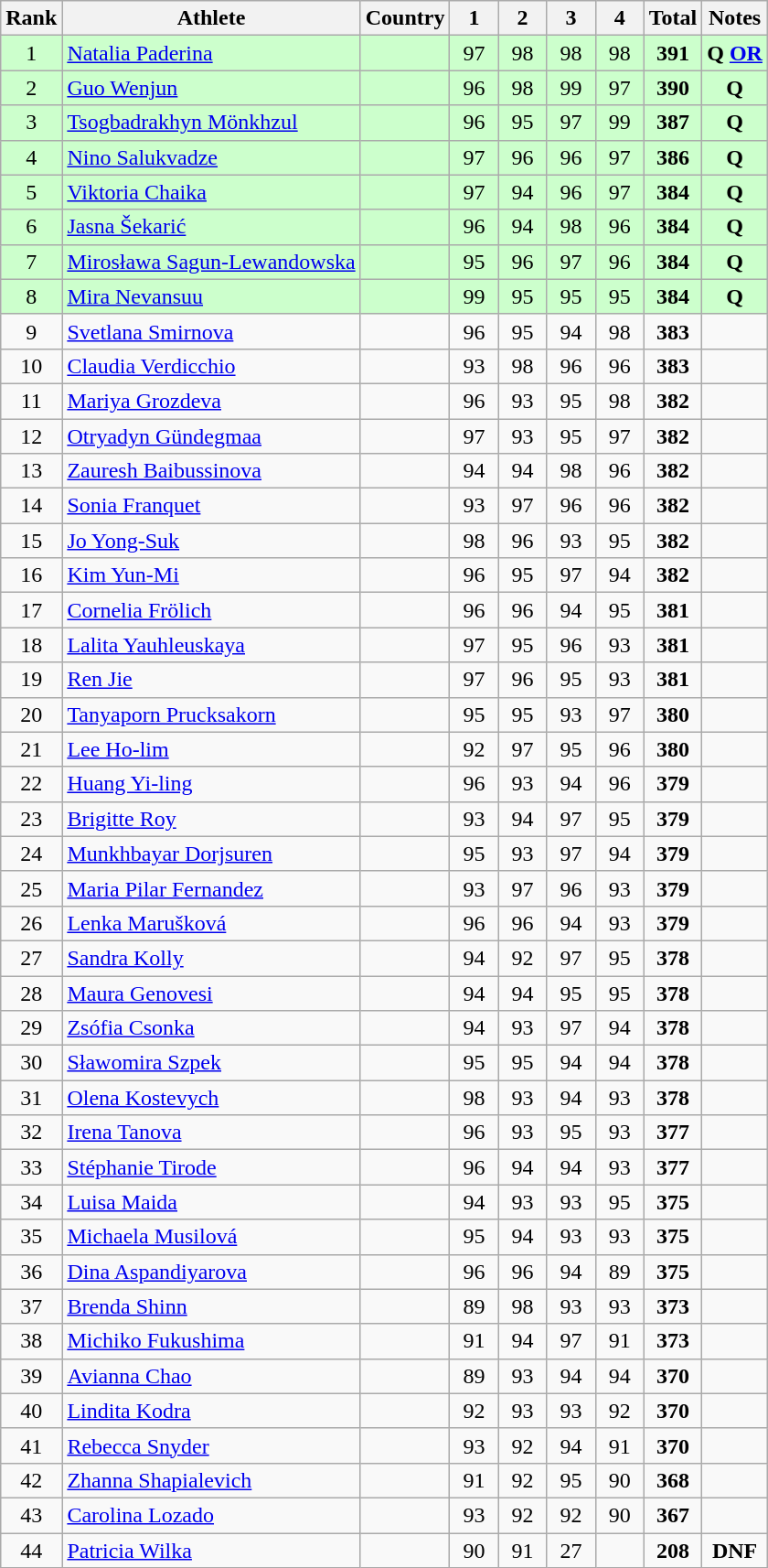<table class="wikitable sortable" style="text-align:center">
<tr>
<th>Rank</th>
<th>Athlete</th>
<th>Country</th>
<th class="unsortable" style="width: 28px">1</th>
<th class="unsortable" style="width: 28px">2</th>
<th class="unsortable" style="width: 28px">3</th>
<th class="unsortable" style="width: 28px">4</th>
<th>Total</th>
<th class="unsortable">Notes</th>
</tr>
<tr bgcolor=#ccffcc>
<td>1</td>
<td align="left"><a href='#'>Natalia Paderina</a></td>
<td align="left"></td>
<td>97</td>
<td>98</td>
<td>98</td>
<td>98</td>
<td><strong>391</strong></td>
<td><strong>Q</strong> <strong><a href='#'>OR</a></strong></td>
</tr>
<tr bgcolor=#ccffcc>
<td>2</td>
<td align="left"><a href='#'>Guo Wenjun</a></td>
<td align="left"></td>
<td>96</td>
<td>98</td>
<td>99</td>
<td>97</td>
<td><strong>390</strong></td>
<td><strong>Q</strong></td>
</tr>
<tr bgcolor=#ccffcc>
<td>3</td>
<td align="left"><a href='#'>Tsogbadrakhyn Mönkhzul</a></td>
<td align="left"></td>
<td>96</td>
<td>95</td>
<td>97</td>
<td>99</td>
<td><strong>387</strong></td>
<td><strong>Q</strong></td>
</tr>
<tr bgcolor=#ccffcc>
<td>4</td>
<td align="left"><a href='#'>Nino Salukvadze</a></td>
<td align="left"></td>
<td>97</td>
<td>96</td>
<td>96</td>
<td>97</td>
<td><strong>386</strong></td>
<td><strong>Q</strong></td>
</tr>
<tr bgcolor=#ccffcc>
<td>5</td>
<td align="left"><a href='#'>Viktoria Chaika</a></td>
<td align="left"></td>
<td>97</td>
<td>94</td>
<td>96</td>
<td>97</td>
<td><strong>384</strong></td>
<td><strong>Q</strong></td>
</tr>
<tr bgcolor=#ccffcc>
<td>6</td>
<td align="left"><a href='#'>Jasna Šekarić</a></td>
<td align="left"></td>
<td>96</td>
<td>94</td>
<td>98</td>
<td>96</td>
<td><strong>384</strong></td>
<td><strong>Q</strong></td>
</tr>
<tr bgcolor=#ccffcc>
<td>7</td>
<td align="left"><a href='#'>Mirosława Sagun-Lewandowska</a></td>
<td align="left"></td>
<td>95</td>
<td>96</td>
<td>97</td>
<td>96</td>
<td><strong>384</strong></td>
<td><strong>Q</strong></td>
</tr>
<tr bgcolor=#ccffcc>
<td>8</td>
<td align="left"><a href='#'>Mira Nevansuu</a></td>
<td align="left"></td>
<td>99</td>
<td>95</td>
<td>95</td>
<td>95</td>
<td><strong>384</strong></td>
<td><strong>Q</strong></td>
</tr>
<tr>
<td>9</td>
<td align="left"><a href='#'>Svetlana Smirnova</a></td>
<td align="left"></td>
<td>96</td>
<td>95</td>
<td>94</td>
<td>98</td>
<td><strong>383</strong></td>
<td></td>
</tr>
<tr>
<td>10</td>
<td align="left"><a href='#'>Claudia Verdicchio</a></td>
<td align="left"></td>
<td>93</td>
<td>98</td>
<td>96</td>
<td>96</td>
<td><strong>383</strong></td>
<td></td>
</tr>
<tr>
<td>11</td>
<td align="left"><a href='#'>Mariya Grozdeva</a></td>
<td align="left"></td>
<td>96</td>
<td>93</td>
<td>95</td>
<td>98</td>
<td><strong>382</strong></td>
<td></td>
</tr>
<tr>
<td>12</td>
<td align="left"><a href='#'>Otryadyn Gündegmaa</a></td>
<td align="left"></td>
<td>97</td>
<td>93</td>
<td>95</td>
<td>97</td>
<td><strong>382</strong></td>
<td></td>
</tr>
<tr>
<td>13</td>
<td align="left"><a href='#'>Zauresh Baibussinova</a></td>
<td align="left"></td>
<td>94</td>
<td>94</td>
<td>98</td>
<td>96</td>
<td><strong>382</strong></td>
<td></td>
</tr>
<tr>
<td>14</td>
<td align="left"><a href='#'>Sonia Franquet</a></td>
<td align="left"></td>
<td>93</td>
<td>97</td>
<td>96</td>
<td>96</td>
<td><strong>382</strong></td>
<td></td>
</tr>
<tr>
<td>15</td>
<td align="left"><a href='#'>Jo Yong-Suk</a></td>
<td align="left"></td>
<td>98</td>
<td>96</td>
<td>93</td>
<td>95</td>
<td><strong>382</strong></td>
<td></td>
</tr>
<tr>
<td>16</td>
<td align="left"><a href='#'>Kim Yun-Mi</a></td>
<td align="left"></td>
<td>96</td>
<td>95</td>
<td>97</td>
<td>94</td>
<td><strong>382</strong></td>
<td></td>
</tr>
<tr>
<td>17</td>
<td align="left"><a href='#'>Cornelia Frölich</a></td>
<td align="left"></td>
<td>96</td>
<td>96</td>
<td>94</td>
<td>95</td>
<td><strong>381</strong></td>
<td></td>
</tr>
<tr>
<td>18</td>
<td align="left"><a href='#'>Lalita Yauhleuskaya</a></td>
<td align="left"></td>
<td>97</td>
<td>95</td>
<td>96</td>
<td>93</td>
<td><strong>381</strong></td>
<td></td>
</tr>
<tr>
<td>19</td>
<td align="left"><a href='#'>Ren Jie</a></td>
<td align="left"></td>
<td>97</td>
<td>96</td>
<td>95</td>
<td>93</td>
<td><strong>381</strong></td>
<td></td>
</tr>
<tr>
<td>20</td>
<td align="left"><a href='#'>Tanyaporn Prucksakorn</a></td>
<td align="left"></td>
<td>95</td>
<td>95</td>
<td>93</td>
<td>97</td>
<td><strong>380</strong></td>
<td></td>
</tr>
<tr>
<td>21</td>
<td align="left"><a href='#'>Lee Ho-lim</a></td>
<td align="left"></td>
<td>92</td>
<td>97</td>
<td>95</td>
<td>96</td>
<td><strong>380</strong></td>
<td></td>
</tr>
<tr>
<td>22</td>
<td align="left"><a href='#'>Huang Yi-ling</a></td>
<td align="left"></td>
<td>96</td>
<td>93</td>
<td>94</td>
<td>96</td>
<td><strong>379</strong></td>
<td></td>
</tr>
<tr>
<td>23</td>
<td align="left"><a href='#'>Brigitte Roy</a></td>
<td align="left"></td>
<td>93</td>
<td>94</td>
<td>97</td>
<td>95</td>
<td><strong>379</strong></td>
<td></td>
</tr>
<tr>
<td>24</td>
<td align="left"><a href='#'>Munkhbayar Dorjsuren</a></td>
<td align="left"></td>
<td>95</td>
<td>93</td>
<td>97</td>
<td>94</td>
<td><strong>379</strong></td>
<td></td>
</tr>
<tr>
<td>25</td>
<td align="left"><a href='#'>Maria Pilar Fernandez</a></td>
<td align="left"></td>
<td>93</td>
<td>97</td>
<td>96</td>
<td>93</td>
<td><strong>379</strong></td>
<td></td>
</tr>
<tr>
<td>26</td>
<td align="left"><a href='#'>Lenka Marušková</a></td>
<td align="left"></td>
<td>96</td>
<td>96</td>
<td>94</td>
<td>93</td>
<td><strong>379</strong></td>
<td></td>
</tr>
<tr>
<td>27</td>
<td align="left"><a href='#'>Sandra Kolly</a></td>
<td align="left"></td>
<td>94</td>
<td>92</td>
<td>97</td>
<td>95</td>
<td><strong>378</strong></td>
<td></td>
</tr>
<tr>
<td>28</td>
<td align="left"><a href='#'>Maura Genovesi</a></td>
<td align="left"></td>
<td>94</td>
<td>94</td>
<td>95</td>
<td>95</td>
<td><strong>378</strong></td>
<td></td>
</tr>
<tr>
<td>29</td>
<td align="left"><a href='#'>Zsófia Csonka</a></td>
<td align="left"></td>
<td>94</td>
<td>93</td>
<td>97</td>
<td>94</td>
<td><strong>378</strong></td>
<td></td>
</tr>
<tr>
<td>30</td>
<td align="left"><a href='#'>Sławomira Szpek</a></td>
<td align="left"></td>
<td>95</td>
<td>95</td>
<td>94</td>
<td>94</td>
<td><strong>378</strong></td>
<td></td>
</tr>
<tr>
<td>31</td>
<td align="left"><a href='#'>Olena Kostevych</a></td>
<td align="left"></td>
<td>98</td>
<td>93</td>
<td>94</td>
<td>93</td>
<td><strong>378</strong></td>
<td></td>
</tr>
<tr>
<td>32</td>
<td align="left"><a href='#'>Irena Tanova</a></td>
<td align="left"></td>
<td>96</td>
<td>93</td>
<td>95</td>
<td>93</td>
<td><strong>377</strong></td>
<td></td>
</tr>
<tr>
<td>33</td>
<td align="left"><a href='#'>Stéphanie Tirode</a></td>
<td align="left"></td>
<td>96</td>
<td>94</td>
<td>94</td>
<td>93</td>
<td><strong>377</strong></td>
<td></td>
</tr>
<tr>
<td>34</td>
<td align="left"><a href='#'>Luisa Maida</a></td>
<td align="left"></td>
<td>94</td>
<td>93</td>
<td>93</td>
<td>95</td>
<td><strong>375</strong></td>
<td></td>
</tr>
<tr>
<td>35</td>
<td align="left"><a href='#'>Michaela Musilová</a></td>
<td align="left"></td>
<td>95</td>
<td>94</td>
<td>93</td>
<td>93</td>
<td><strong>375</strong></td>
<td></td>
</tr>
<tr>
<td>36</td>
<td align="left"><a href='#'>Dina Aspandiyarova</a></td>
<td align="left"></td>
<td>96</td>
<td>96</td>
<td>94</td>
<td>89</td>
<td><strong>375</strong></td>
<td></td>
</tr>
<tr>
<td>37</td>
<td align="left"><a href='#'>Brenda Shinn</a></td>
<td align="left"></td>
<td>89</td>
<td>98</td>
<td>93</td>
<td>93</td>
<td><strong>373</strong></td>
<td></td>
</tr>
<tr>
<td>38</td>
<td align="left"><a href='#'>Michiko Fukushima</a></td>
<td align="left"></td>
<td>91</td>
<td>94</td>
<td>97</td>
<td>91</td>
<td><strong>373</strong></td>
<td></td>
</tr>
<tr>
<td>39</td>
<td align="left"><a href='#'>Avianna Chao</a></td>
<td align="left"></td>
<td>89</td>
<td>93</td>
<td>94</td>
<td>94</td>
<td><strong>370</strong></td>
<td></td>
</tr>
<tr>
<td>40</td>
<td align="left"><a href='#'>Lindita Kodra</a></td>
<td align="left"></td>
<td>92</td>
<td>93</td>
<td>93</td>
<td>92</td>
<td><strong>370</strong></td>
<td></td>
</tr>
<tr>
<td>41</td>
<td align="left"><a href='#'>Rebecca Snyder</a></td>
<td align="left"></td>
<td>93</td>
<td>92</td>
<td>94</td>
<td>91</td>
<td><strong>370</strong></td>
<td></td>
</tr>
<tr>
<td>42</td>
<td align="left"><a href='#'>Zhanna Shapialevich</a></td>
<td align="left"></td>
<td>91</td>
<td>92</td>
<td>95</td>
<td>90</td>
<td><strong>368</strong></td>
<td></td>
</tr>
<tr>
<td>43</td>
<td align="left"><a href='#'>Carolina Lozado</a></td>
<td align="left"></td>
<td>93</td>
<td>92</td>
<td>92</td>
<td>90</td>
<td><strong>367</strong></td>
<td></td>
</tr>
<tr>
<td>44</td>
<td align="left"><a href='#'>Patricia Wilka</a></td>
<td align="left"></td>
<td>90</td>
<td>91</td>
<td>27</td>
<td></td>
<td><strong>208</strong></td>
<td><strong>DNF</strong></td>
</tr>
</table>
